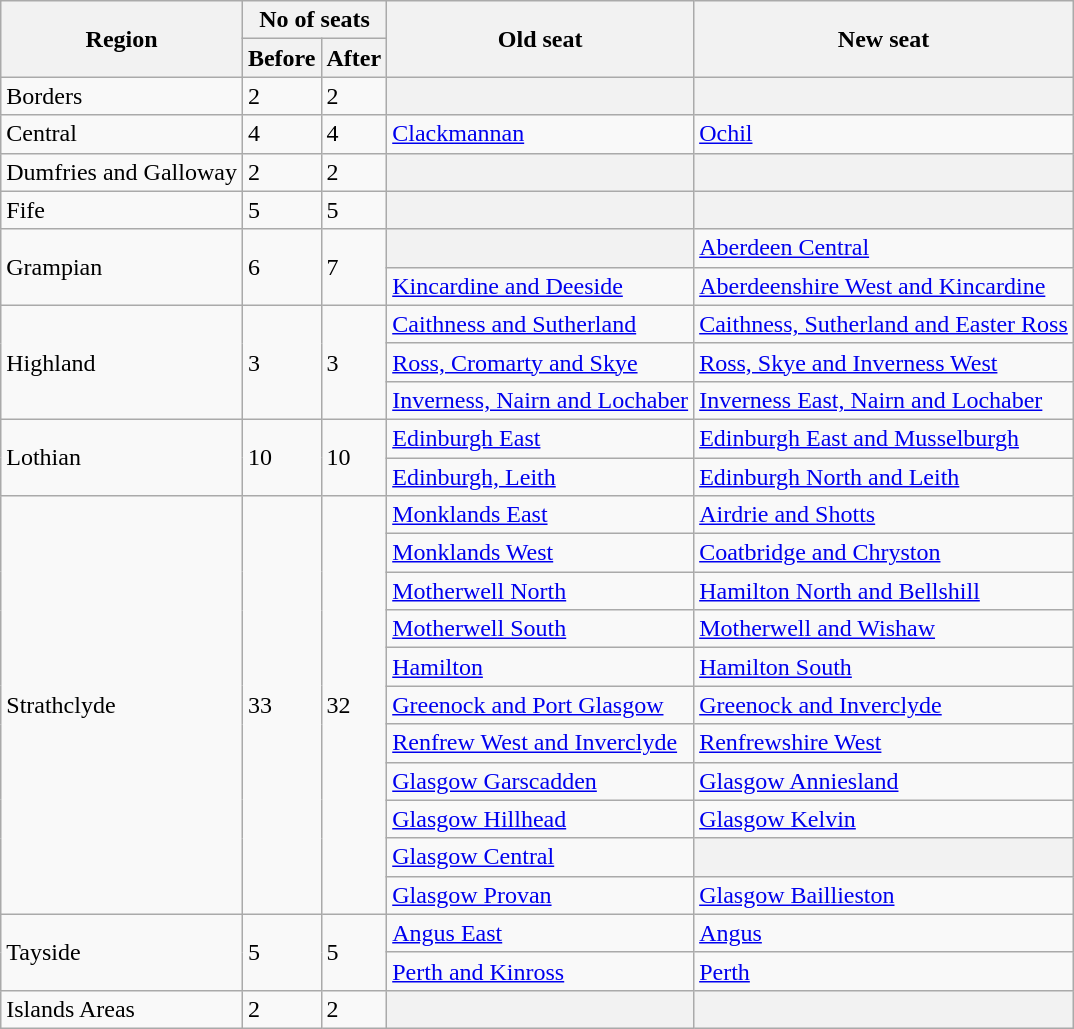<table class="wikitable">
<tr>
<th rowspan="2">Region</th>
<th colspan="2">No of seats</th>
<th rowspan="2">Old seat</th>
<th rowspan="2">New seat</th>
</tr>
<tr>
<th>Before</th>
<th>After</th>
</tr>
<tr>
<td>Borders</td>
<td>2</td>
<td>2</td>
<th></th>
<th></th>
</tr>
<tr>
<td>Central</td>
<td>4</td>
<td>4</td>
<td><a href='#'>Clackmannan</a></td>
<td><a href='#'>Ochil</a></td>
</tr>
<tr>
<td>Dumfries and Galloway</td>
<td>2</td>
<td>2</td>
<th></th>
<th></th>
</tr>
<tr>
<td>Fife</td>
<td>5</td>
<td>5</td>
<th></th>
<th></th>
</tr>
<tr>
<td rowspan="2">Grampian</td>
<td rowspan="2">6</td>
<td rowspan="2">7</td>
<th></th>
<td><a href='#'>Aberdeen Central</a></td>
</tr>
<tr>
<td><a href='#'>Kincardine and Deeside</a></td>
<td><a href='#'>Aberdeenshire West and Kincardine</a></td>
</tr>
<tr>
<td rowspan="3">Highland</td>
<td rowspan="3">3</td>
<td rowspan="3">3</td>
<td><a href='#'>Caithness and Sutherland</a></td>
<td><a href='#'>Caithness, Sutherland and Easter Ross</a></td>
</tr>
<tr>
<td><a href='#'>Ross, Cromarty and Skye</a></td>
<td><a href='#'>Ross, Skye and Inverness West</a></td>
</tr>
<tr>
<td><a href='#'>Inverness, Nairn and Lochaber</a></td>
<td><a href='#'>Inverness East, Nairn and Lochaber</a></td>
</tr>
<tr>
<td rowspan="2">Lothian</td>
<td rowspan="2">10</td>
<td rowspan="2">10</td>
<td><a href='#'>Edinburgh East</a></td>
<td><a href='#'>Edinburgh East and Musselburgh</a></td>
</tr>
<tr>
<td><a href='#'>Edinburgh, Leith</a></td>
<td><a href='#'>Edinburgh North and Leith</a></td>
</tr>
<tr>
<td rowspan="11">Strathclyde</td>
<td rowspan="11">33</td>
<td rowspan="11">32</td>
<td><a href='#'>Monklands East</a></td>
<td><a href='#'>Airdrie and Shotts</a></td>
</tr>
<tr>
<td><a href='#'>Monklands West</a></td>
<td><a href='#'>Coatbridge and Chryston</a></td>
</tr>
<tr>
<td><a href='#'>Motherwell North</a></td>
<td><a href='#'>Hamilton North and Bellshill</a></td>
</tr>
<tr>
<td><a href='#'>Motherwell South</a></td>
<td><a href='#'>Motherwell and Wishaw</a></td>
</tr>
<tr>
<td><a href='#'>Hamilton</a></td>
<td><a href='#'>Hamilton South</a></td>
</tr>
<tr>
<td><a href='#'>Greenock and Port Glasgow</a></td>
<td><a href='#'>Greenock and Inverclyde</a></td>
</tr>
<tr>
<td><a href='#'>Renfrew West and Inverclyde</a></td>
<td><a href='#'>Renfrewshire West</a></td>
</tr>
<tr>
<td><a href='#'>Glasgow Garscadden</a></td>
<td><a href='#'>Glasgow Anniesland</a></td>
</tr>
<tr>
<td><a href='#'>Glasgow Hillhead</a></td>
<td><a href='#'>Glasgow Kelvin</a></td>
</tr>
<tr>
<td><a href='#'>Glasgow Central</a></td>
<th></th>
</tr>
<tr>
<td><a href='#'>Glasgow Provan</a></td>
<td><a href='#'>Glasgow Baillieston</a></td>
</tr>
<tr>
<td rowspan="2">Tayside</td>
<td rowspan="2">5</td>
<td rowspan="2">5</td>
<td><a href='#'>Angus East</a></td>
<td><a href='#'>Angus</a></td>
</tr>
<tr>
<td><a href='#'>Perth and Kinross</a></td>
<td><a href='#'>Perth</a></td>
</tr>
<tr>
<td>Islands Areas</td>
<td>2</td>
<td>2</td>
<th></th>
<th></th>
</tr>
</table>
